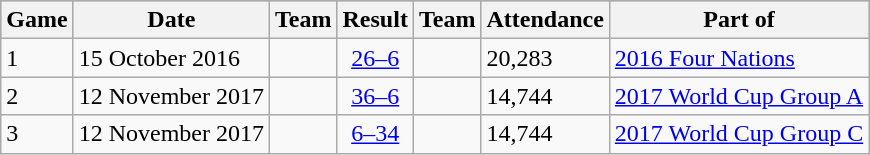<table class="wikitable">
<tr style="background:#BDB76B;">
<th>Game</th>
<th>Date</th>
<th>Team</th>
<th>Result</th>
<th>Team</th>
<th>Attendance</th>
<th>Part of</th>
</tr>
<tr>
<td>1</td>
<td>15 October 2016</td>
<td align=right></td>
<td align=center><a href='#'>26–6</a></td>
<td></td>
<td>20,283</td>
<td><a href='#'>2016 Four Nations</a></td>
</tr>
<tr>
<td>2</td>
<td>12 November 2017</td>
<td align=right></td>
<td align=center><a href='#'>36–6</a></td>
<td></td>
<td>14,744</td>
<td><a href='#'>2017 World Cup Group A</a></td>
</tr>
<tr>
<td>3</td>
<td>12 November 2017</td>
<td align=right></td>
<td align=center><a href='#'>6–34</a></td>
<td></td>
<td>14,744</td>
<td><a href='#'>2017 World Cup Group C</a></td>
</tr>
</table>
